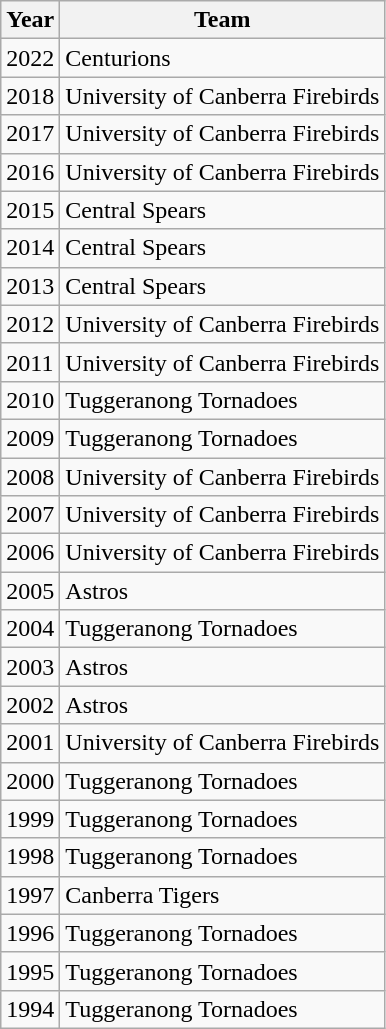<table class="wikitable">
<tr>
<th>Year</th>
<th>Team</th>
</tr>
<tr>
<td>2022</td>
<td>Centurions</td>
</tr>
<tr>
<td>2018</td>
<td>University of Canberra Firebirds</td>
</tr>
<tr>
<td>2017</td>
<td>University of Canberra Firebirds</td>
</tr>
<tr>
<td>2016</td>
<td>University of Canberra Firebirds</td>
</tr>
<tr>
<td>2015</td>
<td>Central Spears</td>
</tr>
<tr>
<td>2014</td>
<td>Central Spears</td>
</tr>
<tr>
<td>2013</td>
<td>Central Spears</td>
</tr>
<tr>
<td>2012</td>
<td>University of Canberra Firebirds</td>
</tr>
<tr>
<td>2011</td>
<td>University of Canberra Firebirds</td>
</tr>
<tr>
<td>2010</td>
<td>Tuggeranong Tornadoes</td>
</tr>
<tr>
<td>2009</td>
<td>Tuggeranong Tornadoes</td>
</tr>
<tr>
<td>2008</td>
<td>University of Canberra Firebirds</td>
</tr>
<tr>
<td>2007</td>
<td>University of Canberra Firebirds</td>
</tr>
<tr>
<td>2006</td>
<td>University of Canberra Firebirds</td>
</tr>
<tr>
<td>2005</td>
<td>Astros</td>
</tr>
<tr>
<td>2004</td>
<td>Tuggeranong Tornadoes</td>
</tr>
<tr>
<td>2003</td>
<td>Astros</td>
</tr>
<tr>
<td>2002</td>
<td>Astros</td>
</tr>
<tr>
<td>2001</td>
<td>University of Canberra Firebirds</td>
</tr>
<tr>
<td>2000</td>
<td>Tuggeranong Tornadoes</td>
</tr>
<tr>
<td>1999</td>
<td>Tuggeranong Tornadoes</td>
</tr>
<tr>
<td>1998</td>
<td>Tuggeranong Tornadoes</td>
</tr>
<tr>
<td>1997</td>
<td>Canberra Tigers</td>
</tr>
<tr>
<td>1996</td>
<td>Tuggeranong Tornadoes</td>
</tr>
<tr>
<td>1995</td>
<td>Tuggeranong Tornadoes</td>
</tr>
<tr>
<td>1994</td>
<td>Tuggeranong Tornadoes</td>
</tr>
</table>
